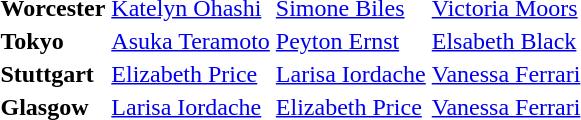<table>
<tr>
<th scope=row style="text-align:left">Worcester</th>
<td> <a href='#'>Katelyn Ohashi</a></td>
<td> <a href='#'>Simone Biles</a></td>
<td> <a href='#'>Victoria Moors</a></td>
</tr>
<tr>
<th scope=row style="text-align:left">Tokyo</th>
<td> <a href='#'>Asuka Teramoto</a></td>
<td> <a href='#'>Peyton Ernst</a></td>
<td> <a href='#'>Elsabeth Black</a></td>
</tr>
<tr>
<th scope=row style="text-align:left">Stuttgart</th>
<td> <a href='#'>Elizabeth Price</a></td>
<td> <a href='#'>Larisa Iordache</a></td>
<td> <a href='#'>Vanessa Ferrari</a></td>
</tr>
<tr>
<th scope=row style="text-align:left">Glasgow</th>
<td> <a href='#'>Larisa Iordache</a></td>
<td> <a href='#'>Elizabeth Price</a></td>
<td> <a href='#'>Vanessa Ferrari</a></td>
</tr>
</table>
